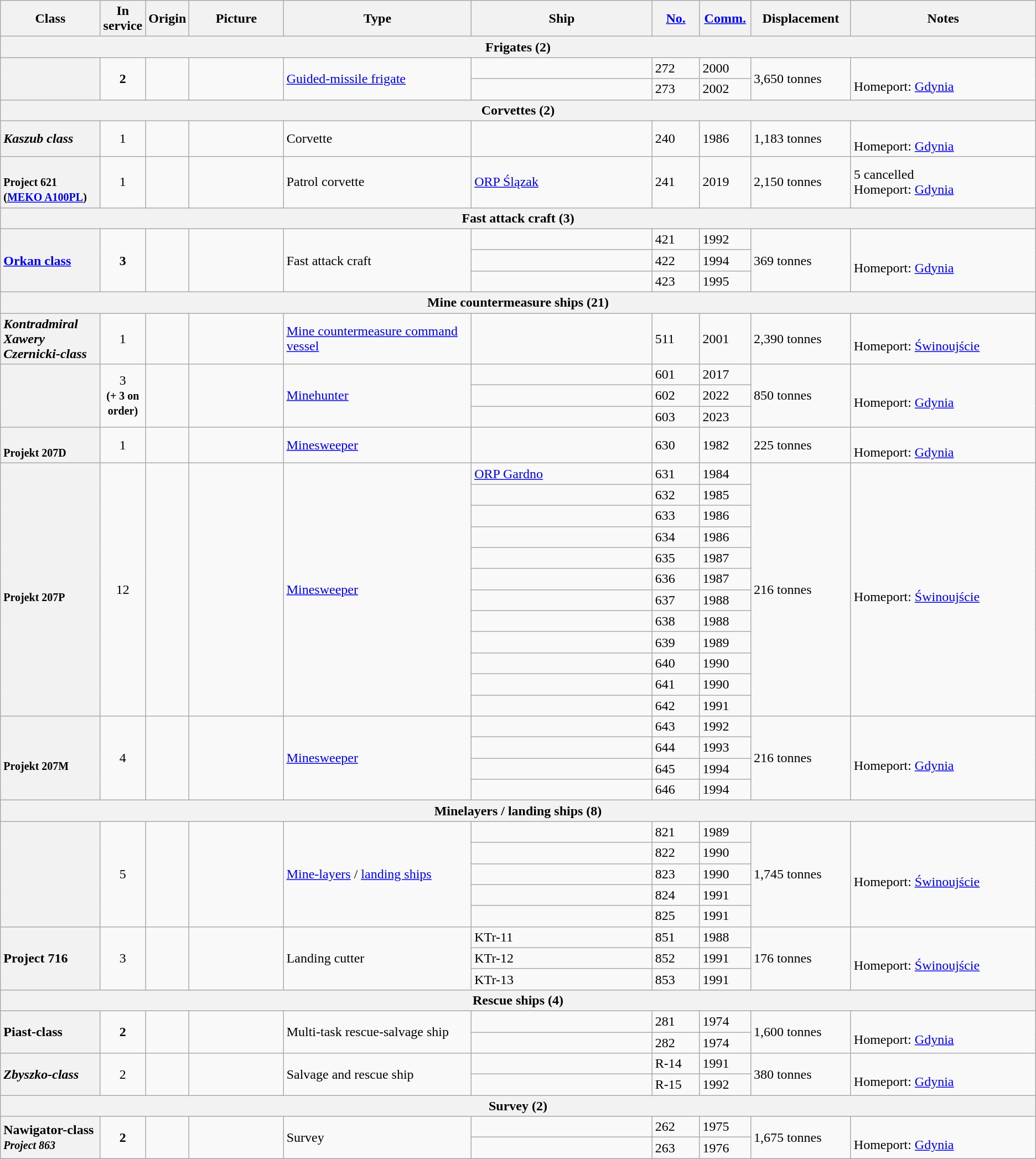<table class="wikitable">
<tr>
<th style="width:10%;">Class</th>
<th>In service</th>
<th>Origin</th>
<th style="width:10%;">Picture</th>
<th style="width:20%;">Type</th>
<th style="width:20%;">Ship</th>
<th style="width: 5%;"><a href='#'>No.</a></th>
<th style="width: 5%;"><a href='#'>Comm.</a></th>
<th style="width:10%;">Displacement</th>
<th style="width:20%;">Notes</th>
</tr>
<tr>
<th colspan="10">Frigates (2)</th>
</tr>
<tr>
<th rowspan="2" style="text-align: left;"></th>
<td rowspan="2" style="text-align: center;"><strong>2</strong></td>
<td rowspan="2"></td>
<td rowspan="2"></td>
<td rowspan="2"><a href='#'>Guided-missile frigate</a></td>
<td></td>
<td>272</td>
<td>2000</td>
<td rowspan="2">3,650 tonnes</td>
<td rowspan="2"><br>Homeport: <a href='#'>Gdynia</a></td>
</tr>
<tr>
<td></td>
<td>273</td>
<td>2002</td>
</tr>
<tr>
<th colspan="10">Corvettes (2)</th>
</tr>
<tr>
<th style="text-align: left;"><strong><em>Kaszub<em> class<strong></th>
<td style="text-align: center;"></strong>1<strong></td>
<td></td>
<td></td>
<td>Corvette</td>
<td></td>
<td>240</td>
<td>1986</td>
<td>1,183 tonnes</td>
<td><br>Homeport: <a href='#'>Gdynia</a></td>
</tr>
<tr>
<th style="text-align: left;"><br><small></em>Project 621 (<a href='#'>MEKO A100PL</a>)<em></small></th>
<td style="text-align: center;"></strong>1<strong></td>
<td></td>
<td></td>
<td>Patrol corvette</td>
<td><a href='#'>ORP Ślązak</a></td>
<td>241</td>
<td>2019</td>
<td>2,150 tonnes</td>
<td>5 cancelled<br>Homeport: <a href='#'>Gdynia</a></td>
</tr>
<tr>
<th colspan="10">Fast attack craft (3)</th>
</tr>
<tr>
<th rowspan="3" style="text-align: left;"><a href='#'></em></strong>Orkan</em> class</strong></a></th>
<td rowspan="3" style="text-align: center;"><strong>3</strong></td>
<td rowspan="3"><br></td>
<td rowspan="3"></td>
<td rowspan="3">Fast attack craft</td>
<td></td>
<td>421</td>
<td>1992</td>
<td rowspan="3">369 tonnes</td>
<td rowspan="3"><br>Homeport: <a href='#'>Gdynia</a></td>
</tr>
<tr>
<td></td>
<td>422</td>
<td>1994</td>
</tr>
<tr>
<td></td>
<td>423</td>
<td>1995</td>
</tr>
<tr>
<th colspan="10">Mine countermeasure ships (21)</th>
</tr>
<tr>
<th style="text-align: left;"><strong><em>Kontradmiral Xawery Czernicki<em>-class<strong></th>
<td style="text-align: center;"></strong>1<strong></td>
<td></td>
<td></td>
<td><a href='#'>Mine countermeasure command vessel</a></td>
<td></td>
<td>511</td>
<td>2001</td>
<td>2,390 tonnes</td>
<td><br>Homeport: <a href='#'>Świnoujście</a></td>
</tr>
<tr>
<th rowspan="3" style="text-align: left;"></th>
<td rowspan="3" style="text-align: center;"></strong>3<strong><br><small>(+ 3 on order)</small></td>
<td rowspan="3"></td>
<td rowspan="3"></td>
<td rowspan="3"><a href='#'>Minehunter</a></td>
<td></td>
<td>601</td>
<td>2017</td>
<td rowspan="3">850 tonnes</td>
<td rowspan="3"><br>Homeport: <a href='#'>Gdynia</a></td>
</tr>
<tr>
<td></td>
<td>602</td>
<td>2022</td>
</tr>
<tr>
<td></td>
<td>603</td>
<td>2023</td>
</tr>
<tr>
<th style="text-align: left;"></em><em><br></em><small>Projekt 207D</small><em></th>
<td style="text-align: center;"></strong>1<strong></td>
<td></td>
<td></td>
<td><a href='#'>Minesweeper</a></td>
<td></em><em></td>
<td>630</td>
<td>1982</td>
<td>225 tonnes</td>
<td><br>Homeport: <a href='#'>Gdynia</a></td>
</tr>
<tr>
<th rowspan="12" style="text-align: left;"><br></em><small>Projekt 207P</small><em></th>
<td rowspan="12" style="text-align: center;"></strong>12<strong></td>
<td rowspan="12"></td>
<td rowspan="12"></td>
<td rowspan="12"><a href='#'>Minesweeper</a></td>
<td><a href='#'>ORP </em>Gardno<em></a></td>
<td>631</td>
<td>1984</td>
<td rowspan="12">216 tonnes</td>
<td rowspan="12"><br>Homeport: <a href='#'>Świnoujście</a></td>
</tr>
<tr>
<td></em><em></td>
<td>632</td>
<td>1985</td>
</tr>
<tr>
<td></em><em></td>
<td>633</td>
<td>1986</td>
</tr>
<tr>
<td></em><em></td>
<td>634</td>
<td>1986</td>
</tr>
<tr>
<td></em><em></td>
<td>635</td>
<td>1987</td>
</tr>
<tr>
<td></em><em></td>
<td>636</td>
<td>1987</td>
</tr>
<tr>
<td></em><em></td>
<td>637</td>
<td>1988</td>
</tr>
<tr>
<td></em><em></td>
<td>638</td>
<td>1988</td>
</tr>
<tr>
<td></em><em></td>
<td>639</td>
<td>1989</td>
</tr>
<tr>
<td></em><em></td>
<td>640</td>
<td>1990</td>
</tr>
<tr>
<td></em><em></td>
<td>641</td>
<td>1990</td>
</tr>
<tr>
<td></em><em></td>
<td>642</td>
<td>1991</td>
</tr>
<tr>
<th rowspan="4" style="text-align: left;"></em><em><br></em><small>Projekt 207M</small><em></th>
<td rowspan="4" style="text-align: center;"></strong>4<strong></td>
<td rowspan="4"></td>
<td rowspan="4"></td>
<td rowspan="4"><a href='#'>Minesweeper</a></td>
<td></em><em></td>
<td>643</td>
<td>1992</td>
<td rowspan="4">216 tonnes</td>
<td rowspan="4"><br>Homeport: <a href='#'>Gdynia</a></td>
</tr>
<tr>
<td></em><em></td>
<td>644</td>
<td>1993</td>
</tr>
<tr>
<td></em><em></td>
<td>645</td>
<td>1994</td>
</tr>
<tr>
<td></em><em></td>
<td>646</td>
<td>1994</td>
</tr>
<tr>
<th colspan="10">Minelayers / landing ships (8)</th>
</tr>
<tr>
<th rowspan="5" style="text-align: left;"></th>
<td rowspan="5" style="text-align: center;"></strong>5<strong></td>
<td rowspan="5"></td>
<td rowspan="5"></td>
<td rowspan="5"><a href='#'>Mine-layers</a> / <a href='#'>landing ships</a></td>
<td></td>
<td>821</td>
<td>1989</td>
<td rowspan="5">1,745 tonnes</td>
<td rowspan="5"><br>Homeport: <a href='#'>Świnoujście</a></td>
</tr>
<tr>
<td></td>
<td>822</td>
<td>1990</td>
</tr>
<tr>
<td></td>
<td>823</td>
<td>1990</td>
</tr>
<tr>
<td></td>
<td>824</td>
<td>1991</td>
</tr>
<tr>
<td></td>
<td>825</td>
<td>1991</td>
</tr>
<tr>
<th rowspan="3" style="text-align: left;">Project 716</th>
<td rowspan="3" style="text-align: center;"></strong>3<strong></td>
<td rowspan="3"></td>
<td rowspan="3"></td>
<td rowspan="3">Landing cutter</td>
<td>KTr-11</td>
<td>851</td>
<td>1988</td>
<td rowspan="3">176 tonnes</td>
<td rowspan="3"><br>Homeport: <a href='#'>Świnoujście</a></td>
</tr>
<tr>
<td>KTr-12</td>
<td>852</td>
<td>1991</td>
</tr>
<tr>
<td>KTr-13</td>
<td>853</td>
<td>1991</td>
</tr>
<tr>
<th colspan="10">Rescue ships (4)</th>
</tr>
<tr>
<th rowspan="2" style="text-align: left;"></em></strong>Piast</em>-class</strong></th>
<td rowspan="2" style="text-align: center;"><strong>2</strong></td>
<td rowspan="2"></td>
<td rowspan="2"></td>
<td rowspan="2">Multi-task rescue-salvage ship</td>
<td><em></em></td>
<td>281</td>
<td>1974</td>
<td rowspan="2">1,600 tonnes</td>
<td rowspan="2"><br>Homeport: <a href='#'>Gdynia</a></td>
</tr>
<tr>
<td><em></em></td>
<td>282</td>
<td>1974</td>
</tr>
<tr>
<th rowspan="2" style="text-align: left;"><strong><em>Zbyszko<em>-class<strong></th>
<td rowspan="2" style="text-align: center;"></strong>2<strong></td>
<td rowspan="2"></td>
<td rowspan="2"></td>
<td rowspan="2">Salvage and rescue ship</td>
<td></em><em></td>
<td>R-14</td>
<td>1991</td>
<td rowspan="2">380 tonnes</td>
<td rowspan="2"><br>Homeport: <a href='#'>Gdynia</a></td>
</tr>
<tr>
<td></em><em></td>
<td>R-15</td>
<td>1992</td>
</tr>
<tr>
<th colspan="10">Survey (2)</th>
</tr>
<tr>
<th rowspan="2" style="text-align: left;"></em></strong>Nawigator</em>-class</strong><br><strong><em><small>Project 863</small></em></strong></th>
<td rowspan="2" style="text-align: center;"><strong>2</strong></td>
<td rowspan="2"></td>
<td rowspan="2"></td>
<td rowspan="2">Survey</td>
<td><em></em></td>
<td>262</td>
<td>1975</td>
<td rowspan="2">1,675 tonnes</td>
<td rowspan="2"><br>Homeport: <a href='#'>Gdynia</a></td>
</tr>
<tr>
<td><em></em></td>
<td>263</td>
<td>1976</td>
</tr>
</table>
